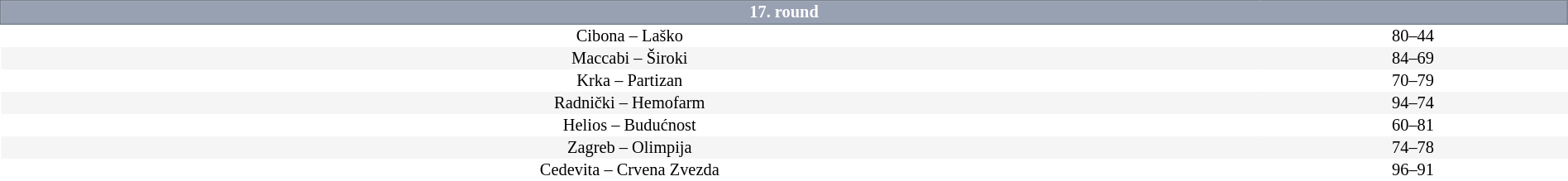<table border=0 cellspacing=0 cellpadding=1em style="font-size: 85%; border-collapse: collapse;" width=100%>
<tr>
<td colspan=5 bgcolor=#98A1B2 style="border:1px solid #7A8392; text-align:center; color:#FFFFFF;"><strong>17. round</strong></td>
</tr>
<tr style="text-align:center; background:#FFFFFF">
<td>Cibona – Laško</td>
<td>80–44</td>
</tr>
<tr align=center bgcolor=#f5f5f5>
<td>Maccabi – Široki</td>
<td>84–69</td>
</tr>
<tr style="text-align:center; background:#FFFFFF">
<td>Krka – Partizan</td>
<td>70–79</td>
</tr>
<tr align=center bgcolor=#f5f5f5>
<td>Radnički – Hemofarm</td>
<td>94–74</td>
</tr>
<tr style="text-align:center; background:#FFFFFF">
<td>Helios – Budućnost</td>
<td>60–81</td>
</tr>
<tr align=center bgcolor=#f5f5f5>
<td>Zagreb – Olimpija</td>
<td>74–78</td>
</tr>
<tr style="text-align:center; background:#FFFFFF">
<td>Cedevita – Crvena Zvezda</td>
<td>96–91</td>
</tr>
</table>
